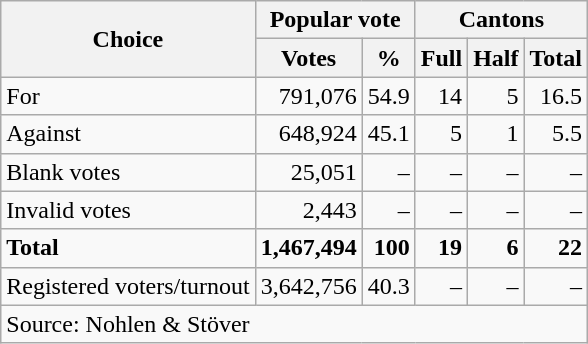<table class=wikitable style=text-align:right>
<tr>
<th rowspan=2>Choice</th>
<th colspan=2>Popular vote</th>
<th colspan=3>Cantons</th>
</tr>
<tr>
<th>Votes</th>
<th>%</th>
<th>Full</th>
<th>Half</th>
<th>Total</th>
</tr>
<tr>
<td align=left>For</td>
<td>791,076</td>
<td>54.9</td>
<td>14</td>
<td>5</td>
<td>16.5</td>
</tr>
<tr>
<td align=left>Against</td>
<td>648,924</td>
<td>45.1</td>
<td>5</td>
<td>1</td>
<td>5.5</td>
</tr>
<tr>
<td align=left>Blank votes</td>
<td>25,051</td>
<td>–</td>
<td>–</td>
<td>–</td>
<td>–</td>
</tr>
<tr>
<td align=left>Invalid votes</td>
<td>2,443</td>
<td>–</td>
<td>–</td>
<td>–</td>
<td>–</td>
</tr>
<tr>
<td align=left><strong>Total</strong></td>
<td><strong>1,467,494</strong></td>
<td><strong>100</strong></td>
<td><strong>19</strong></td>
<td><strong>6</strong></td>
<td><strong>22</strong></td>
</tr>
<tr>
<td align=left>Registered voters/turnout</td>
<td>3,642,756</td>
<td>40.3</td>
<td>–</td>
<td>–</td>
<td>–</td>
</tr>
<tr>
<td align=left colspan=6>Source: Nohlen & Stöver</td>
</tr>
</table>
